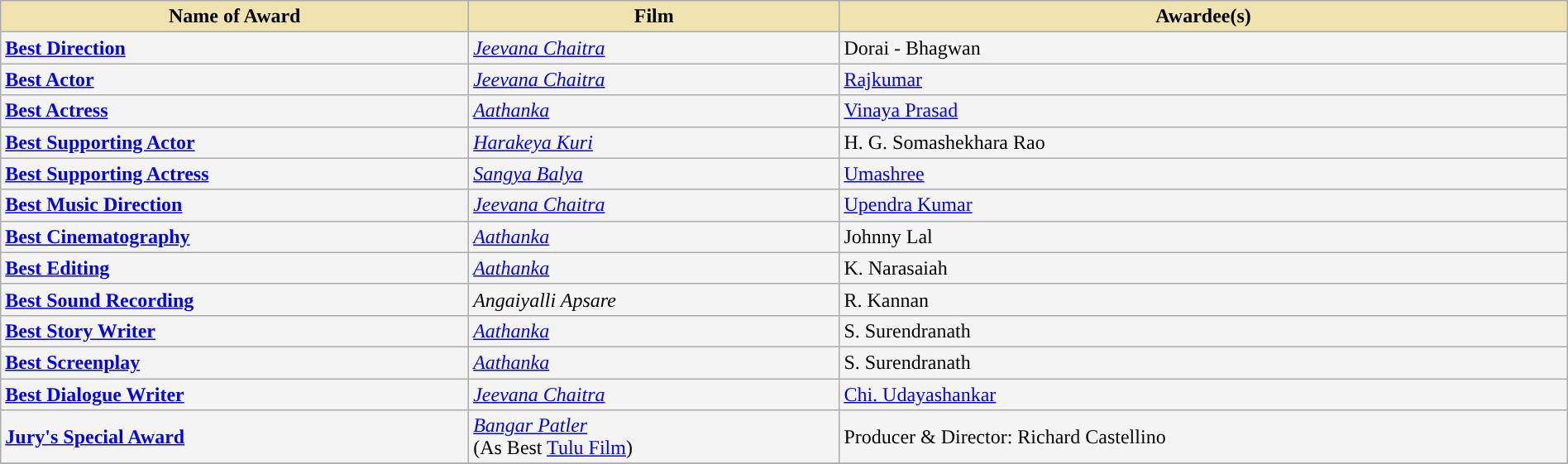<table class="wikitable" style="width:100%;">
<tr>
<th style="background-color:#EFE4B0;">Name of Award</th>
<th style="background-color:#EFE4B0;">Film</th>
<th style="background-color:#EFE4B0;">Awardee(s)</th>
</tr>
<tr style="background-color:#F4F4F4">
<td><strong><a href='#'>Best Direction</a></strong></td>
<td><em><a href='#'>Jeevana Chaitra</a></em></td>
<td>Dorai - Bhagwan</td>
</tr>
<tr style="background-color:#F4F4F4">
<td><strong><a href='#'>Best Actor</a></strong></td>
<td><em><a href='#'>Jeevana Chaitra</a></em></td>
<td><a href='#'>Rajkumar</a></td>
</tr>
<tr style="background-color:#F4F4F4">
<td><strong><a href='#'>Best Actress</a></strong></td>
<td><em><a href='#'>Aathanka</a></em></td>
<td><a href='#'>Vinaya Prasad</a></td>
</tr>
<tr style="background-color:#F4F4F4">
<td><strong><a href='#'>Best Supporting Actor</a></strong></td>
<td><em><a href='#'>Harakeya Kuri</a></em></td>
<td>H. G. Somashekhara Rao</td>
</tr>
<tr style="background-color:#F4F4F4">
<td><strong><a href='#'>Best Supporting Actress</a></strong></td>
<td><em><a href='#'>Sangya Balya</a></em></td>
<td><a href='#'>Umashree</a></td>
</tr>
<tr style="background-color:#F4F4F4">
<td><strong><a href='#'>Best Music Direction</a></strong></td>
<td><em><a href='#'>Jeevana Chaitra</a></em></td>
<td><a href='#'>Upendra Kumar</a></td>
</tr>
<tr style="background-color:#F4F4F4">
<td><strong><a href='#'>Best Cinematography</a></strong></td>
<td><em><a href='#'>Aathanka</a></em></td>
<td>Johnny Lal</td>
</tr>
<tr style="background-color:#F4F4F4">
<td><strong><a href='#'>Best Editing</a></strong></td>
<td><em><a href='#'>Aathanka</a></em></td>
<td>K. Narasaiah</td>
</tr>
<tr style="background-color:#F4F4F4">
<td><strong><a href='#'>Best Sound Recording</a></strong></td>
<td><em>Angaiyalli Apsare</em></td>
<td>R. Kannan</td>
</tr>
<tr style="background-color:#F4F4F4">
<td><strong><a href='#'>Best Story Writer</a></strong></td>
<td><em><a href='#'>Aathanka</a></em></td>
<td>S. Surendranath</td>
</tr>
<tr style="background-color:#F4F4F4">
<td><strong><a href='#'>Best Screenplay</a></strong></td>
<td><em><a href='#'>Aathanka</a></em></td>
<td>S. Surendranath</td>
</tr>
<tr style="background-color:#F4F4F4">
<td><strong><a href='#'>Best Dialogue Writer</a></strong></td>
<td><em><a href='#'>Jeevana Chaitra</a></em></td>
<td><a href='#'>Chi. Udayashankar</a></td>
</tr>
<tr style="background-color:#F4F4F4">
<td><strong><a href='#'>Jury's Special Award</a></strong></td>
<td><em><a href='#'>Bangar Patler</a></em><br>(As Best <a href='#'>Tulu Film</a>)</td>
<td>Producer & Director: Richard Castellino</td>
</tr>
<tr style="background-color:#F4F4F4">
</tr>
</table>
